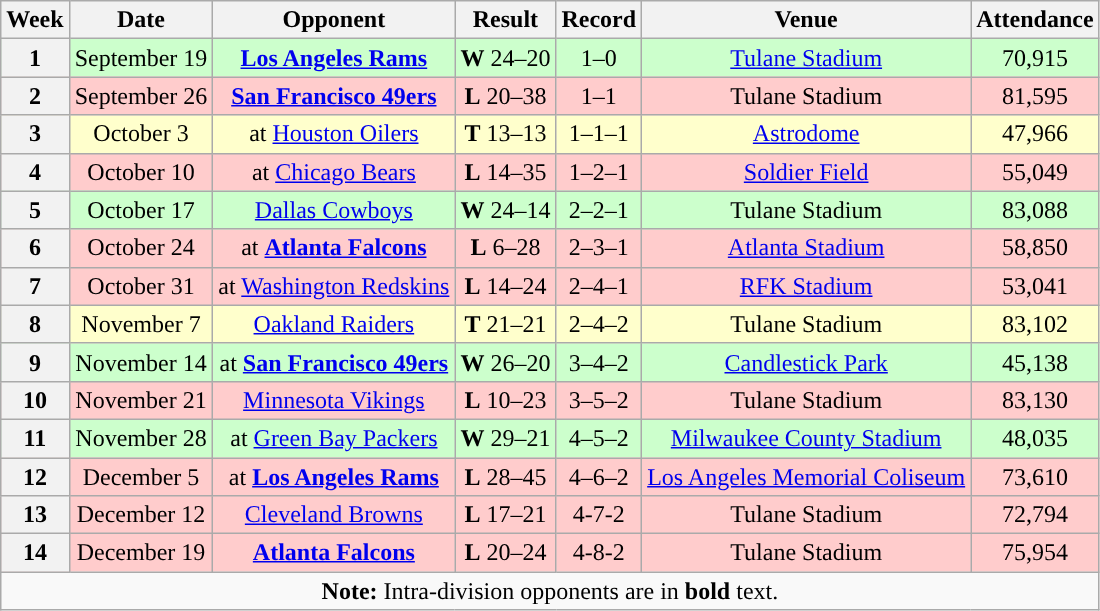<table class="wikitable" style="text-align:center">
<tr>
<th>Week</th>
<th>Date</th>
<th>Opponent</th>
<th>Result</th>
<th>Record</th>
<th>Venue</th>
<th>Attendance</th>
</tr>
<tr style="background:#cfc">
<th>1</th>
<td>September 19</td>
<td><strong><a href='#'>Los Angeles Rams</a></strong></td>
<td><strong>W</strong> 24–20</td>
<td>1–0</td>
<td><a href='#'>Tulane Stadium</a></td>
<td>70,915</td>
</tr>
<tr style="background:#fcc">
<th>2</th>
<td>September 26</td>
<td><strong><a href='#'>San Francisco 49ers</a></strong></td>
<td><strong>L</strong> 20–38</td>
<td>1–1</td>
<td>Tulane Stadium</td>
<td>81,595</td>
</tr>
<tr style="background:#ffc">
<th>3</th>
<td>October 3</td>
<td>at <a href='#'>Houston Oilers</a></td>
<td><strong>T</strong> 13–13</td>
<td>1–1–1</td>
<td><a href='#'>Astrodome</a></td>
<td>47,966</td>
</tr>
<tr style="background:#fcc">
<th>4</th>
<td>October 10</td>
<td>at <a href='#'>Chicago Bears</a></td>
<td><strong>L</strong> 14–35</td>
<td>1–2–1</td>
<td><a href='#'>Soldier Field</a></td>
<td>55,049</td>
</tr>
<tr style="background:#cfc">
<th>5</th>
<td>October 17</td>
<td><a href='#'>Dallas Cowboys</a></td>
<td><strong>W</strong> 24–14</td>
<td>2–2–1</td>
<td>Tulane Stadium</td>
<td>83,088</td>
</tr>
<tr style="background:#fcc">
<th>6</th>
<td>October 24</td>
<td>at <strong><a href='#'>Atlanta Falcons</a></strong></td>
<td><strong>L</strong> 6–28</td>
<td>2–3–1</td>
<td><a href='#'>Atlanta Stadium</a></td>
<td>58,850</td>
</tr>
<tr style="background:#fcc">
<th>7</th>
<td>October 31</td>
<td>at <a href='#'>Washington Redskins</a></td>
<td><strong>L</strong> 14–24</td>
<td>2–4–1</td>
<td><a href='#'>RFK Stadium</a></td>
<td>53,041</td>
</tr>
<tr style="background:#ffc">
<th>8</th>
<td>November 7</td>
<td><a href='#'>Oakland Raiders</a></td>
<td><strong>T</strong> 21–21</td>
<td>2–4–2</td>
<td>Tulane Stadium</td>
<td>83,102</td>
</tr>
<tr style="background:#cfc">
<th>9</th>
<td>November 14</td>
<td>at <strong><a href='#'>San Francisco 49ers</a></strong></td>
<td><strong>W</strong> 26–20</td>
<td>3–4–2</td>
<td><a href='#'>Candlestick Park</a></td>
<td>45,138</td>
</tr>
<tr style="background:#fcc">
<th>10</th>
<td>November 21</td>
<td><a href='#'>Minnesota Vikings</a></td>
<td><strong>L</strong> 10–23</td>
<td>3–5–2</td>
<td>Tulane Stadium</td>
<td>83,130</td>
</tr>
<tr style="background:#cfc">
<th>11</th>
<td>November 28</td>
<td>at <a href='#'>Green Bay Packers</a></td>
<td><strong>W</strong> 29–21</td>
<td>4–5–2</td>
<td><a href='#'>Milwaukee County Stadium</a></td>
<td>48,035</td>
</tr>
<tr style="background:#fcc">
<th>12</th>
<td>December 5</td>
<td>at <strong><a href='#'>Los Angeles Rams</a></strong></td>
<td><strong>L</strong> 28–45</td>
<td>4–6–2</td>
<td><a href='#'>Los Angeles Memorial Coliseum</a></td>
<td>73,610</td>
</tr>
<tr style="background:#fcc">
<th>13</th>
<td>December 12</td>
<td><a href='#'>Cleveland Browns</a></td>
<td><strong>L</strong> 17–21</td>
<td>4-7-2</td>
<td>Tulane Stadium</td>
<td>72,794</td>
</tr>
<tr style="background:#fcc">
<th>14</th>
<td>December 19</td>
<td><strong><a href='#'>Atlanta Falcons</a></strong></td>
<td><strong>L</strong> 20–24</td>
<td>4-8-2</td>
<td>Tulane Stadium</td>
<td>75,954</td>
</tr>
<tr>
<td colspan="7"><strong>Note:</strong> Intra-division opponents are in <strong>bold</strong> text.</td>
</tr>
</table>
